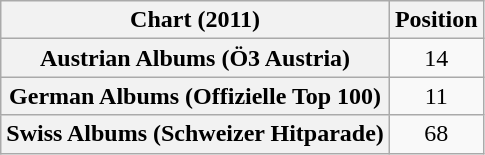<table class="wikitable sortable plainrowheaders" style="text-align:center">
<tr>
<th scope="col">Chart (2011)</th>
<th scope="col">Position</th>
</tr>
<tr>
<th scope="row">Austrian Albums (Ö3 Austria)</th>
<td>14</td>
</tr>
<tr>
<th scope="row">German Albums (Offizielle Top 100)</th>
<td>11</td>
</tr>
<tr>
<th scope="row">Swiss Albums (Schweizer Hitparade)</th>
<td>68</td>
</tr>
</table>
